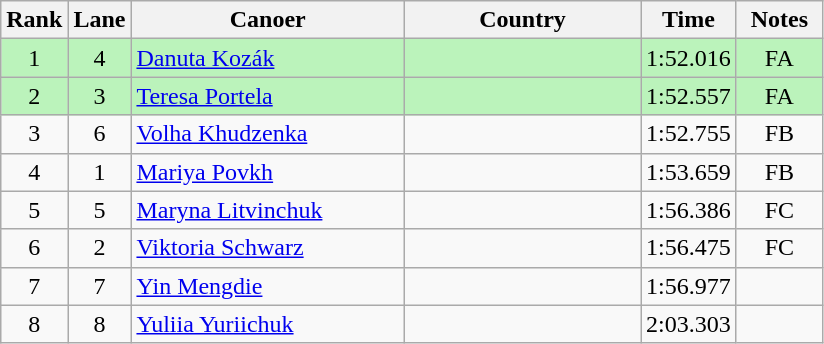<table class="wikitable" style="text-align:center;">
<tr>
<th width=30>Rank</th>
<th width=30>Lane</th>
<th width=175>Canoer</th>
<th width=150>Country</th>
<th width=30>Time</th>
<th width=50>Notes</th>
</tr>
<tr bgcolor="#bbf3bb">
<td>1</td>
<td>4</td>
<td align=left><a href='#'>Danuta Kozák</a></td>
<td align=left></td>
<td>1:52.016</td>
<td>FA</td>
</tr>
<tr bgcolor="#bbf3bb">
<td>2</td>
<td>3</td>
<td align=left><a href='#'>Teresa Portela</a></td>
<td align=left></td>
<td>1:52.557</td>
<td>FA</td>
</tr>
<tr>
<td>3</td>
<td>6</td>
<td align=left><a href='#'>Volha Khudzenka</a></td>
<td align=left></td>
<td>1:52.755</td>
<td>FB</td>
</tr>
<tr>
<td>4</td>
<td>1</td>
<td align=left><a href='#'>Mariya Povkh</a></td>
<td align=left></td>
<td>1:53.659</td>
<td>FB</td>
</tr>
<tr>
<td>5</td>
<td>5</td>
<td align=left><a href='#'>Maryna Litvinchuk</a></td>
<td align=left></td>
<td>1:56.386</td>
<td>FC</td>
</tr>
<tr>
<td>6</td>
<td>2</td>
<td align=left><a href='#'>Viktoria Schwarz</a></td>
<td align=left></td>
<td>1:56.475</td>
<td>FC</td>
</tr>
<tr>
<td>7</td>
<td>7</td>
<td align=left><a href='#'>Yin Mengdie</a></td>
<td align=left></td>
<td>1:56.977</td>
<td></td>
</tr>
<tr>
<td>8</td>
<td>8</td>
<td align=left><a href='#'>Yuliia Yuriichuk</a></td>
<td align=left></td>
<td>2:03.303</td>
<td></td>
</tr>
</table>
